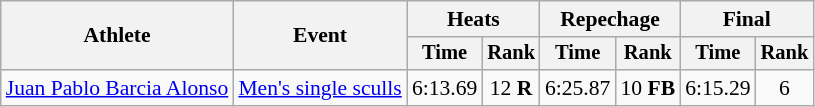<table class="wikitable" style="font-size:90%;">
<tr>
<th rowspan="2">Athlete</th>
<th rowspan="2">Event</th>
<th colspan="2">Heats</th>
<th colspan="2">Repechage</th>
<th colspan="2">Final</th>
</tr>
<tr style="font-size:95%">
<th>Time</th>
<th>Rank</th>
<th>Time</th>
<th>Rank</th>
<th>Time</th>
<th>Rank</th>
</tr>
<tr>
<td align=left><a href='#'>Juan Pablo Barcia Alonso</a></td>
<td align=left><a href='#'>Men's single sculls</a></td>
<td align=center>6:13.69</td>
<td align=center>12 <strong>R</strong></td>
<td align=center>6:25.87</td>
<td align=center>10 <strong>FB</strong></td>
<td align=center>6:15.29</td>
<td align=center>6</td>
</tr>
</table>
